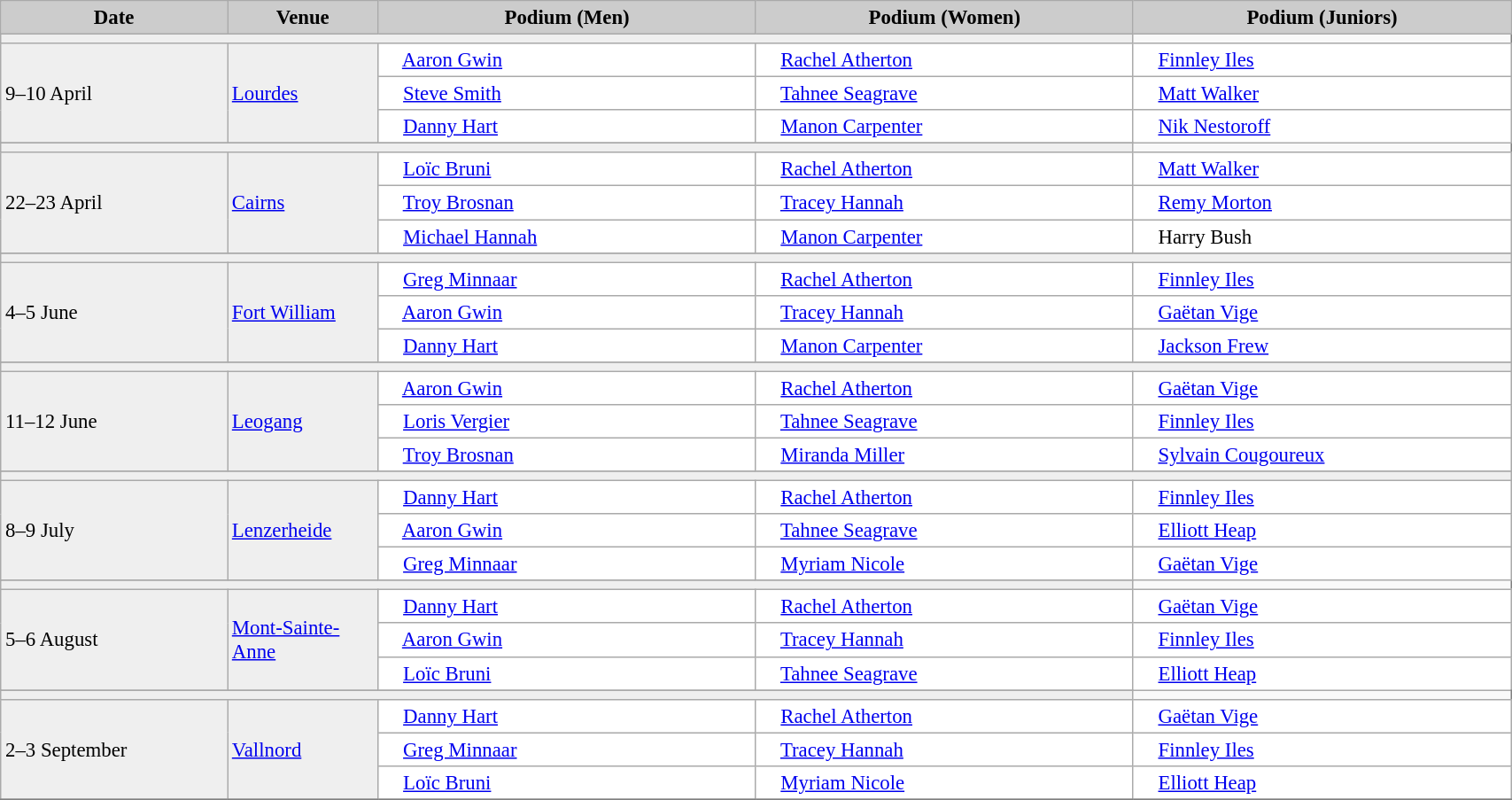<table class="wikitable" width=90% bgcolor="#f7f8ff" cellpadding="3" cellspacing="0" border="1" style="font-size: 95%; border: gray solid 1px; border-collapse: collapse;">
<tr bgcolor="#CCCCCC">
<td align="center"><strong>Date</strong></td>
<td width=10% align="center"><strong>Venue</strong></td>
<td width=25% align="center"><strong>Podium (Men)</strong></td>
<td width=25% align="center"><strong>Podium (Women)</strong></td>
<td width=25% align="center"><strong>Podium (Juniors)</strong></td>
</tr>
<tr bgcolor="#EFEFEF">
<td colspan=4></td>
</tr>
<tr bgcolor="#EFEFEF">
<td rowspan=3>9–10 April</td>
<td rowspan=3> <a href='#'>Lourdes</a></td>
<td bgcolor="#ffffff">      <a href='#'>Aaron Gwin</a></td>
<td bgcolor="#ffffff">      <a href='#'>Rachel Atherton</a></td>
<td bgcolor="#ffffff">      <a href='#'>Finnley Iles</a></td>
</tr>
<tr>
<td bgcolor="#ffffff">      <a href='#'>Steve Smith</a></td>
<td bgcolor="#ffffff">      <a href='#'>Tahnee Seagrave</a></td>
<td bgcolor="#ffffff">      <a href='#'>Matt Walker</a></td>
</tr>
<tr>
<td bgcolor="#ffffff">      <a href='#'>Danny Hart</a></td>
<td bgcolor="#ffffff">      <a href='#'>Manon Carpenter</a></td>
<td bgcolor="#ffffff">      <a href='#'>Nik Nestoroff</a></td>
</tr>
<tr>
</tr>
<tr bgcolor="#EFEFEF">
<td colspan=4></td>
</tr>
<tr bgcolor="#EFEFEF">
<td rowspan=3>22–23 April</td>
<td rowspan=3> <a href='#'>Cairns</a></td>
<td bgcolor="#ffffff">      <a href='#'>Loïc Bruni</a></td>
<td bgcolor="#ffffff">      <a href='#'>Rachel Atherton</a></td>
<td bgcolor="#ffffff">      <a href='#'>Matt Walker</a></td>
</tr>
<tr>
<td bgcolor="#ffffff">      <a href='#'>Troy Brosnan</a></td>
<td bgcolor="#ffffff">      <a href='#'>Tracey Hannah</a></td>
<td bgcolor="#ffffff">      <a href='#'>Remy Morton</a></td>
</tr>
<tr>
<td bgcolor="#ffffff">      <a href='#'>Michael Hannah</a></td>
<td bgcolor="#ffffff">      <a href='#'>Manon Carpenter</a></td>
<td bgcolor="#ffffff">      Harry Bush</td>
</tr>
<tr>
</tr>
<tr bgcolor="#EFEFEF">
<td colspan=5></td>
</tr>
<tr bgcolor="#EFEFEF">
<td rowspan=3>4–5 June</td>
<td rowspan=3> <a href='#'>Fort William</a></td>
<td bgcolor="#ffffff">      <a href='#'>Greg Minnaar</a></td>
<td bgcolor="#ffffff">      <a href='#'>Rachel Atherton</a></td>
<td bgcolor="#ffffff">      <a href='#'>Finnley Iles</a></td>
</tr>
<tr>
<td bgcolor="#ffffff">      <a href='#'>Aaron Gwin</a></td>
<td bgcolor="#ffffff">      <a href='#'>Tracey Hannah</a></td>
<td bgcolor="#ffffff">      <a href='#'>Gaëtan Vige</a></td>
</tr>
<tr>
<td bgcolor="#ffffff">      <a href='#'>Danny Hart</a></td>
<td bgcolor="#ffffff">      <a href='#'>Manon Carpenter</a></td>
<td bgcolor="#ffffff">      <a href='#'>Jackson Frew</a></td>
</tr>
<tr>
</tr>
<tr bgcolor="#EFEFEF">
<td colspan=5></td>
</tr>
<tr bgcolor="#EFEFEF">
<td rowspan=3>11–12 June</td>
<td rowspan=3> <a href='#'>Leogang</a></td>
<td bgcolor="#ffffff">      <a href='#'>Aaron Gwin</a></td>
<td bgcolor="#ffffff">      <a href='#'>Rachel Atherton</a></td>
<td bgcolor="#ffffff">      <a href='#'>Gaëtan Vige</a></td>
</tr>
<tr>
<td bgcolor="#ffffff">      <a href='#'>Loris Vergier</a></td>
<td bgcolor="#ffffff">      <a href='#'>Tahnee Seagrave</a></td>
<td bgcolor="#ffffff">      <a href='#'>Finnley Iles</a></td>
</tr>
<tr>
<td bgcolor="#ffffff">      <a href='#'>Troy Brosnan</a></td>
<td bgcolor="#ffffff">      <a href='#'>Miranda Miller</a></td>
<td bgcolor="#ffffff">      <a href='#'>Sylvain Cougoureux</a></td>
</tr>
<tr>
</tr>
<tr bgcolor="#EFEFEF">
<td colspan=5></td>
</tr>
<tr bgcolor="#EFEFEF">
<td rowspan=3>8–9 July</td>
<td rowspan=3> <a href='#'>Lenzerheide</a></td>
<td bgcolor="#ffffff">      <a href='#'>Danny Hart</a></td>
<td bgcolor="#ffffff">      <a href='#'>Rachel Atherton</a></td>
<td bgcolor="#ffffff">      <a href='#'>Finnley Iles</a></td>
</tr>
<tr>
<td bgcolor="#ffffff">      <a href='#'>Aaron Gwin</a></td>
<td bgcolor="#ffffff">      <a href='#'>Tahnee Seagrave</a></td>
<td bgcolor="#ffffff">      <a href='#'>Elliott Heap</a></td>
</tr>
<tr>
<td bgcolor="#ffffff">      <a href='#'>Greg Minnaar</a></td>
<td bgcolor="#ffffff">      <a href='#'>Myriam Nicole</a></td>
<td bgcolor="#ffffff">      <a href='#'>Gaëtan Vige</a></td>
</tr>
<tr>
</tr>
<tr bgcolor="#EFEFEF">
<td colspan=4></td>
</tr>
<tr bgcolor="#EFEFEF">
<td rowspan=3>5–6 August</td>
<td rowspan=3> <a href='#'>Mont-Sainte-Anne</a></td>
<td bgcolor="#ffffff">      <a href='#'>Danny Hart</a></td>
<td bgcolor="#ffffff">      <a href='#'>Rachel Atherton</a></td>
<td bgcolor="#ffffff">      <a href='#'>Gaëtan Vige</a></td>
</tr>
<tr>
<td bgcolor="#ffffff">      <a href='#'>Aaron Gwin</a></td>
<td bgcolor="#ffffff">      <a href='#'>Tracey Hannah</a></td>
<td bgcolor="#ffffff">      <a href='#'>Finnley Iles</a></td>
</tr>
<tr>
<td bgcolor="#ffffff">      <a href='#'>Loïc Bruni</a></td>
<td bgcolor="#ffffff">      <a href='#'>Tahnee Seagrave</a></td>
<td bgcolor="#ffffff">      <a href='#'>Elliott Heap</a></td>
</tr>
<tr>
</tr>
<tr>
</tr>
<tr bgcolor="#EFEFEF">
<td colspan=4></td>
</tr>
<tr bgcolor="#EFEFEF">
<td rowspan=3>2–3 September</td>
<td rowspan=3> <a href='#'>Vallnord</a></td>
<td bgcolor="#ffffff">      <a href='#'>Danny Hart</a></td>
<td bgcolor="#ffffff">      <a href='#'>Rachel Atherton</a></td>
<td bgcolor="#ffffff">      <a href='#'>Gaëtan Vige</a></td>
</tr>
<tr>
<td bgcolor="#ffffff">      <a href='#'>Greg Minnaar</a></td>
<td bgcolor="#ffffff">      <a href='#'>Tracey Hannah</a></td>
<td bgcolor="#ffffff">      <a href='#'>Finnley Iles</a></td>
</tr>
<tr>
<td bgcolor="#ffffff">      <a href='#'>Loïc Bruni</a></td>
<td bgcolor="#ffffff">      <a href='#'>Myriam Nicole</a></td>
<td bgcolor="#ffffff">      <a href='#'>Elliott Heap</a></td>
</tr>
<tr>
</tr>
</table>
